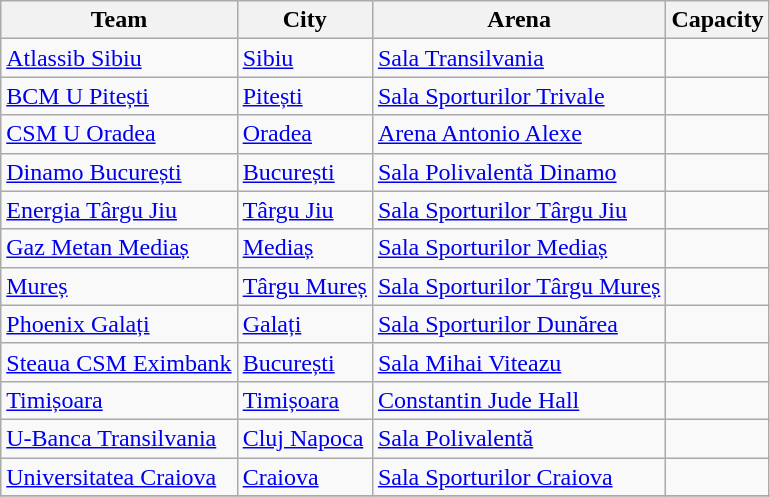<table class="wikitable sortable">
<tr>
<th>Team</th>
<th>City</th>
<th>Arena</th>
<th>Capacity</th>
</tr>
<tr>
<td><a href='#'>Atlassib Sibiu</a></td>
<td><a href='#'>Sibiu</a></td>
<td><a href='#'>Sala Transilvania</a></td>
<td></td>
</tr>
<tr>
<td><a href='#'>BCM U Pitești</a></td>
<td><a href='#'>Pitești</a></td>
<td><a href='#'>Sala Sporturilor Trivale</a></td>
<td></td>
</tr>
<tr>
<td><a href='#'>CSM U Oradea</a></td>
<td><a href='#'>Oradea</a></td>
<td><a href='#'>Arena Antonio Alexe</a></td>
<td></td>
</tr>
<tr>
<td><a href='#'>Dinamo București</a></td>
<td><a href='#'>București</a></td>
<td><a href='#'>Sala Polivalentă Dinamo</a></td>
<td></td>
</tr>
<tr>
<td><a href='#'>Energia Târgu Jiu</a></td>
<td><a href='#'>Târgu Jiu</a></td>
<td><a href='#'>Sala Sporturilor Târgu Jiu</a></td>
<td></td>
</tr>
<tr>
<td><a href='#'>Gaz Metan Mediaș</a></td>
<td><a href='#'>Mediaș</a></td>
<td><a href='#'>Sala Sporturilor Mediaș</a></td>
<td></td>
</tr>
<tr>
<td><a href='#'>Mureș</a></td>
<td><a href='#'>Târgu Mureș</a></td>
<td><a href='#'>Sala Sporturilor Târgu Mureș</a></td>
<td></td>
</tr>
<tr>
<td><a href='#'>Phoenix Galați</a></td>
<td><a href='#'>Galați</a></td>
<td><a href='#'>Sala Sporturilor Dunărea</a></td>
<td></td>
</tr>
<tr>
<td><a href='#'>Steaua CSM Eximbank</a></td>
<td><a href='#'>București</a></td>
<td><a href='#'>Sala Mihai Viteazu</a></td>
<td></td>
</tr>
<tr>
<td><a href='#'>Timișoara</a></td>
<td><a href='#'>Timișoara</a></td>
<td><a href='#'>Constantin Jude Hall</a></td>
<td></td>
</tr>
<tr>
<td><a href='#'>U-Banca Transilvania</a></td>
<td><a href='#'>Cluj Napoca</a></td>
<td><a href='#'>Sala Polivalentă</a></td>
<td></td>
</tr>
<tr>
<td><a href='#'>Universitatea Craiova</a></td>
<td><a href='#'>Craiova</a></td>
<td><a href='#'>Sala Sporturilor Craiova</a></td>
<td></td>
</tr>
<tr>
</tr>
</table>
